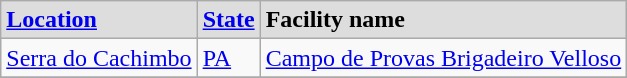<table class="wikitable sortable">
<tr valign=baseline style="font-weight:bold; background-color: #DDDDDD;">
<td><a href='#'>Location</a></td>
<td><a href='#'>State</a></td>
<td>Facility name</td>
</tr>
<tr valign=top>
<td><a href='#'>Serra do Cachimbo</a></td>
<td><a href='#'>PA</a></td>
<td><a href='#'>Campo de Provas Brigadeiro Velloso</a></td>
</tr>
<tr valign=top>
</tr>
</table>
